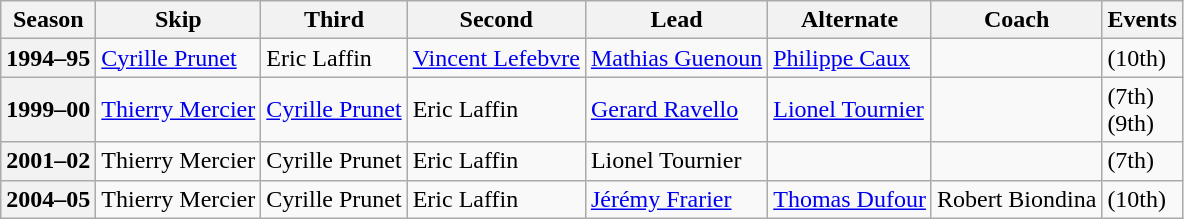<table class="wikitable">
<tr>
<th scope="col">Season</th>
<th scope="col">Skip</th>
<th scope="col">Third</th>
<th scope="col">Second</th>
<th scope="col">Lead</th>
<th scope="col">Alternate</th>
<th scope="col">Coach</th>
<th scope="col">Events</th>
</tr>
<tr>
<th scope="row">1994–95</th>
<td><a href='#'>Cyrille Prunet</a></td>
<td>Eric Laffin</td>
<td><a href='#'>Vincent Lefebvre</a></td>
<td><a href='#'>Mathias Guenoun</a></td>
<td><a href='#'>Philippe Caux</a></td>
<td></td>
<td> (10th)</td>
</tr>
<tr>
<th scope="row">1999–00</th>
<td><a href='#'>Thierry Mercier</a></td>
<td><a href='#'>Cyrille Prunet</a></td>
<td>Eric Laffin</td>
<td><a href='#'>Gerard Ravello</a></td>
<td><a href='#'>Lionel Tournier</a></td>
<td></td>
<td> (7th)<br> (9th)</td>
</tr>
<tr>
<th scope="row">2001–02</th>
<td>Thierry Mercier</td>
<td>Cyrille Prunet</td>
<td>Eric Laffin</td>
<td>Lionel Tournier</td>
<td></td>
<td></td>
<td> (7th)</td>
</tr>
<tr>
<th scope="row">2004–05</th>
<td>Thierry Mercier</td>
<td>Cyrille Prunet</td>
<td>Eric Laffin</td>
<td><a href='#'>Jérémy Frarier</a></td>
<td><a href='#'>Thomas Dufour</a></td>
<td>Robert Biondina</td>
<td> (10th)</td>
</tr>
</table>
